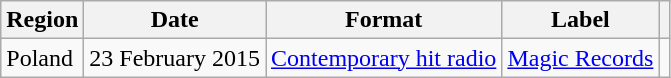<table class="wikitable">
<tr>
<th>Region</th>
<th>Date</th>
<th>Format</th>
<th>Label</th>
<th></th>
</tr>
<tr>
<td>Poland</td>
<td>23 February 2015</td>
<td><a href='#'>Contemporary hit radio</a></td>
<td><a href='#'>Magic Records</a></td>
<td align="center"></td>
</tr>
</table>
